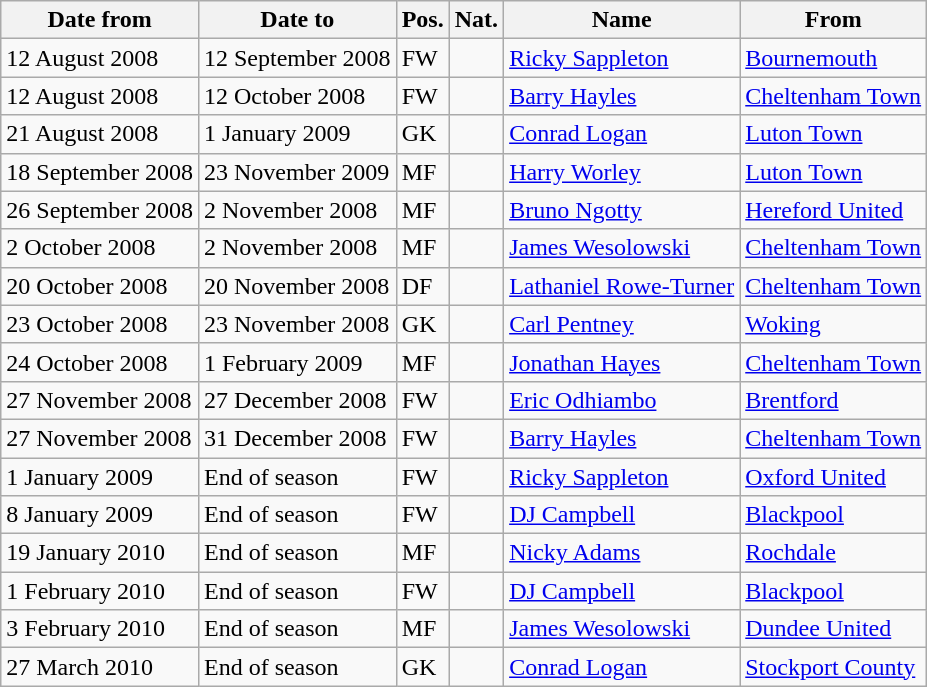<table class="wikitable">
<tr>
<th>Date from</th>
<th>Date to</th>
<th>Pos.</th>
<th>Nat.</th>
<th>Name</th>
<th>From</th>
</tr>
<tr>
<td>12 August 2008</td>
<td>12 September 2008</td>
<td>FW</td>
<td></td>
<td><a href='#'>Ricky Sappleton</a></td>
<td> <a href='#'>Bournemouth</a></td>
</tr>
<tr>
<td>12 August 2008</td>
<td>12 October 2008</td>
<td>FW</td>
<td></td>
<td><a href='#'>Barry Hayles</a></td>
<td> <a href='#'>Cheltenham Town</a></td>
</tr>
<tr>
<td>21 August 2008</td>
<td>1 January 2009</td>
<td>GK</td>
<td></td>
<td><a href='#'>Conrad Logan</a></td>
<td> <a href='#'>Luton Town</a></td>
</tr>
<tr>
<td>18 September 2008</td>
<td>23 November 2009</td>
<td>MF</td>
<td></td>
<td><a href='#'>Harry Worley</a></td>
<td> <a href='#'>Luton Town</a></td>
</tr>
<tr>
<td>26 September 2008</td>
<td>2 November 2008</td>
<td>MF</td>
<td></td>
<td><a href='#'>Bruno Ngotty</a></td>
<td> <a href='#'>Hereford United</a></td>
</tr>
<tr>
<td>2 October 2008</td>
<td>2 November 2008</td>
<td>MF</td>
<td></td>
<td><a href='#'>James Wesolowski</a></td>
<td> <a href='#'>Cheltenham Town</a></td>
</tr>
<tr>
<td>20 October 2008</td>
<td>20 November 2008</td>
<td>DF</td>
<td></td>
<td><a href='#'>Lathaniel Rowe-Turner</a></td>
<td> <a href='#'>Cheltenham Town</a></td>
</tr>
<tr>
<td>23 October 2008</td>
<td>23 November 2008</td>
<td>GK</td>
<td></td>
<td><a href='#'>Carl Pentney</a></td>
<td> <a href='#'>Woking</a></td>
</tr>
<tr>
<td>24 October 2008</td>
<td>1 February 2009</td>
<td>MF</td>
<td></td>
<td><a href='#'>Jonathan Hayes</a></td>
<td> <a href='#'>Cheltenham Town</a></td>
</tr>
<tr>
<td>27 November 2008</td>
<td>27 December 2008</td>
<td>FW</td>
<td></td>
<td><a href='#'>Eric Odhiambo</a></td>
<td> <a href='#'>Brentford</a></td>
</tr>
<tr>
<td>27 November 2008</td>
<td>31 December 2008</td>
<td>FW</td>
<td></td>
<td><a href='#'>Barry Hayles</a></td>
<td> <a href='#'>Cheltenham Town</a></td>
</tr>
<tr>
<td>1 January 2009</td>
<td>End of season</td>
<td>FW</td>
<td></td>
<td><a href='#'>Ricky Sappleton</a></td>
<td> <a href='#'>Oxford United</a></td>
</tr>
<tr>
<td>8 January 2009</td>
<td>End of season</td>
<td>FW</td>
<td></td>
<td><a href='#'>DJ Campbell</a></td>
<td> <a href='#'>Blackpool</a></td>
</tr>
<tr>
<td>19 January 2010</td>
<td>End of season</td>
<td>MF</td>
<td></td>
<td><a href='#'>Nicky Adams</a></td>
<td> <a href='#'>Rochdale</a></td>
</tr>
<tr>
<td>1 February 2010</td>
<td>End of season</td>
<td>FW</td>
<td></td>
<td><a href='#'>DJ Campbell</a></td>
<td> <a href='#'>Blackpool</a></td>
</tr>
<tr>
<td>3 February 2010</td>
<td>End of season</td>
<td>MF</td>
<td></td>
<td><a href='#'>James Wesolowski</a></td>
<td> <a href='#'>Dundee United</a></td>
</tr>
<tr>
<td>27 March 2010</td>
<td>End of season</td>
<td>GK</td>
<td></td>
<td><a href='#'>Conrad Logan</a></td>
<td> <a href='#'>Stockport County</a></td>
</tr>
</table>
